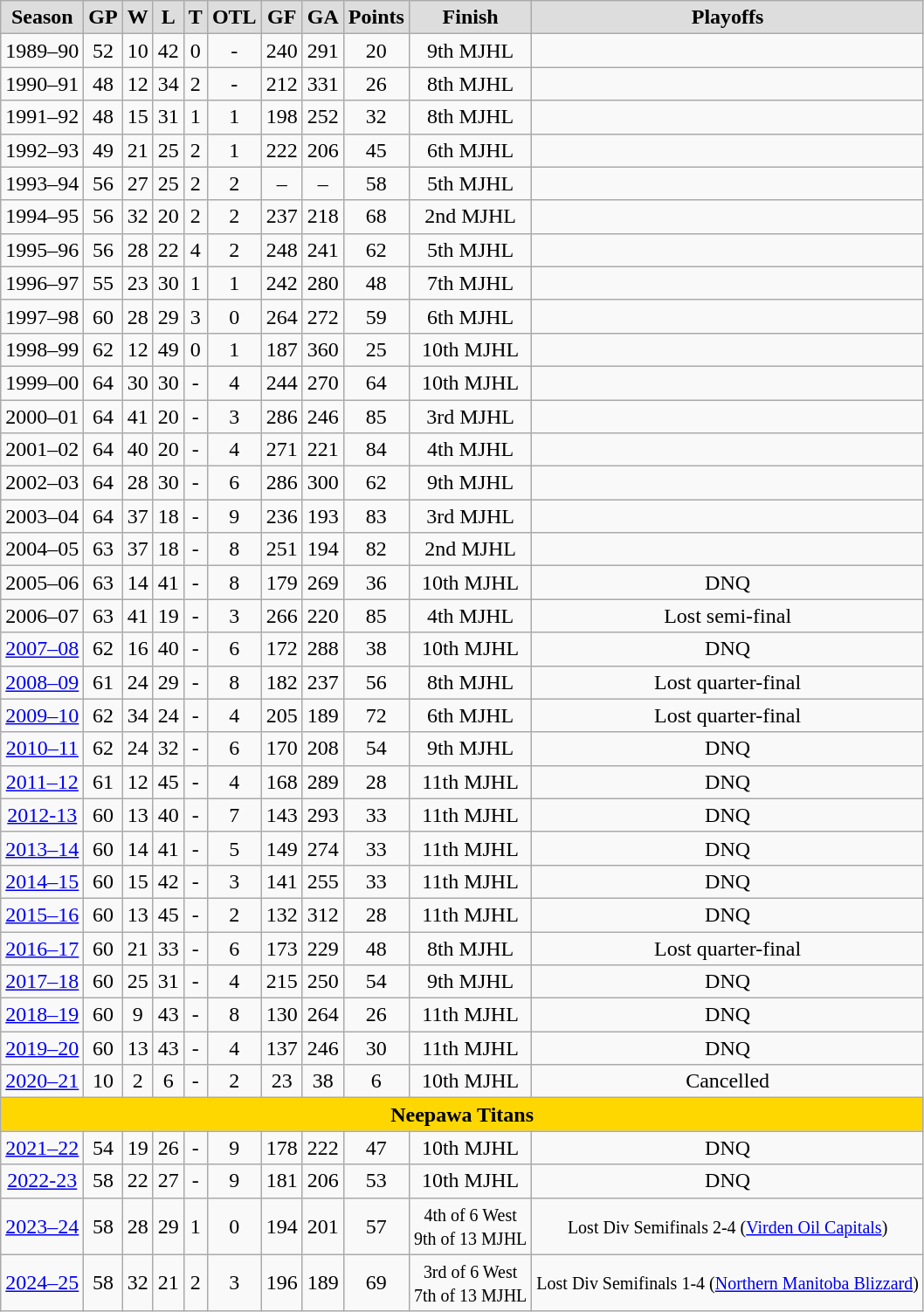<table class="wikitable">
<tr align="center"  bgcolor="#dddddd">
<td><strong>Season</strong></td>
<td><strong>GP </strong></td>
<td><strong> W </strong></td>
<td><strong> L </strong></td>
<td><strong> T </strong></td>
<td><strong>OTL</strong></td>
<td><strong>GF </strong></td>
<td><strong>GA </strong></td>
<td><strong>Points</strong></td>
<td><strong>Finish</strong></td>
<td><strong>Playoffs</strong></td>
</tr>
<tr align="center">
<td>1989–90</td>
<td>52</td>
<td>10</td>
<td>42</td>
<td>0</td>
<td>-</td>
<td>240</td>
<td>291</td>
<td>20</td>
<td>9th MJHL</td>
<td></td>
</tr>
<tr align="center">
<td>1990–91</td>
<td>48</td>
<td>12</td>
<td>34</td>
<td>2</td>
<td>-</td>
<td>212</td>
<td>331</td>
<td>26</td>
<td>8th MJHL</td>
<td></td>
</tr>
<tr align="center">
<td>1991–92</td>
<td>48</td>
<td>15</td>
<td>31</td>
<td>1</td>
<td>1</td>
<td>198</td>
<td>252</td>
<td>32</td>
<td>8th MJHL</td>
<td></td>
</tr>
<tr align="center">
<td>1992–93</td>
<td>49</td>
<td>21</td>
<td>25</td>
<td>2</td>
<td>1</td>
<td>222</td>
<td>206</td>
<td>45</td>
<td>6th MJHL</td>
<td></td>
</tr>
<tr align="center">
<td>1993–94</td>
<td>56</td>
<td>27</td>
<td>25</td>
<td>2</td>
<td>2</td>
<td>–</td>
<td>–</td>
<td>58</td>
<td>5th MJHL</td>
<td></td>
</tr>
<tr align="center">
<td>1994–95</td>
<td>56</td>
<td>32</td>
<td>20</td>
<td>2</td>
<td>2</td>
<td>237</td>
<td>218</td>
<td>68</td>
<td>2nd MJHL</td>
<td></td>
</tr>
<tr align="center">
<td>1995–96</td>
<td>56</td>
<td>28</td>
<td>22</td>
<td>4</td>
<td>2</td>
<td>248</td>
<td>241</td>
<td>62</td>
<td>5th MJHL</td>
<td></td>
</tr>
<tr align="center">
<td>1996–97</td>
<td>55</td>
<td>23</td>
<td>30</td>
<td>1</td>
<td>1</td>
<td>242</td>
<td>280</td>
<td>48</td>
<td>7th MJHL</td>
<td></td>
</tr>
<tr align="center">
<td>1997–98</td>
<td>60</td>
<td>28</td>
<td>29</td>
<td>3</td>
<td>0</td>
<td>264</td>
<td>272</td>
<td>59</td>
<td>6th MJHL</td>
<td></td>
</tr>
<tr align="center">
<td>1998–99</td>
<td>62</td>
<td>12</td>
<td>49</td>
<td>0</td>
<td>1</td>
<td>187</td>
<td>360</td>
<td>25</td>
<td>10th MJHL</td>
<td></td>
</tr>
<tr align="center">
<td>1999–00</td>
<td>64</td>
<td>30</td>
<td>30</td>
<td>-</td>
<td>4</td>
<td>244</td>
<td>270</td>
<td>64</td>
<td>10th MJHL</td>
<td></td>
</tr>
<tr align="center">
<td>2000–01</td>
<td>64</td>
<td>41</td>
<td>20</td>
<td>-</td>
<td>3</td>
<td>286</td>
<td>246</td>
<td>85</td>
<td>3rd MJHL</td>
<td></td>
</tr>
<tr align="center">
<td>2001–02</td>
<td>64</td>
<td>40</td>
<td>20</td>
<td>-</td>
<td>4</td>
<td>271</td>
<td>221</td>
<td>84</td>
<td>4th MJHL</td>
<td></td>
</tr>
<tr align="center">
<td>2002–03</td>
<td>64</td>
<td>28</td>
<td>30</td>
<td>-</td>
<td>6</td>
<td>286</td>
<td>300</td>
<td>62</td>
<td>9th MJHL</td>
<td></td>
</tr>
<tr align="center">
<td>2003–04</td>
<td>64</td>
<td>37</td>
<td>18</td>
<td>-</td>
<td>9</td>
<td>236</td>
<td>193</td>
<td>83</td>
<td>3rd MJHL</td>
<td></td>
</tr>
<tr align="center">
<td>2004–05</td>
<td>63</td>
<td>37</td>
<td>18</td>
<td>-</td>
<td>8</td>
<td>251</td>
<td>194</td>
<td>82</td>
<td>2nd MJHL</td>
<td></td>
</tr>
<tr align="center">
<td>2005–06</td>
<td>63</td>
<td>14</td>
<td>41</td>
<td>-</td>
<td>8</td>
<td>179</td>
<td>269</td>
<td>36</td>
<td>10th MJHL</td>
<td>DNQ</td>
</tr>
<tr align="center">
<td>2006–07</td>
<td>63</td>
<td>41</td>
<td>19</td>
<td>-</td>
<td>3</td>
<td>266</td>
<td>220</td>
<td>85</td>
<td>4th MJHL</td>
<td>Lost semi-final</td>
</tr>
<tr align="center">
<td><a href='#'>2007–08</a></td>
<td>62</td>
<td>16</td>
<td>40</td>
<td>-</td>
<td>6</td>
<td>172</td>
<td>288</td>
<td>38</td>
<td>10th MJHL</td>
<td>DNQ</td>
</tr>
<tr align="center">
<td><a href='#'>2008–09</a></td>
<td>61</td>
<td>24</td>
<td>29</td>
<td>-</td>
<td>8</td>
<td>182</td>
<td>237</td>
<td>56</td>
<td>8th MJHL</td>
<td>Lost quarter-final</td>
</tr>
<tr align="center">
<td><a href='#'>2009–10</a></td>
<td>62</td>
<td>34</td>
<td>24</td>
<td>-</td>
<td>4</td>
<td>205</td>
<td>189</td>
<td>72</td>
<td>6th MJHL</td>
<td>Lost quarter-final</td>
</tr>
<tr align="center">
<td><a href='#'>2010–11</a></td>
<td>62</td>
<td>24</td>
<td>32</td>
<td>-</td>
<td>6</td>
<td>170</td>
<td>208</td>
<td>54</td>
<td>9th MJHL</td>
<td>DNQ</td>
</tr>
<tr align="center">
<td><a href='#'>2011–12</a></td>
<td>61</td>
<td>12</td>
<td>45</td>
<td>-</td>
<td>4</td>
<td>168</td>
<td>289</td>
<td>28</td>
<td>11th MJHL</td>
<td>DNQ</td>
</tr>
<tr align="center">
<td><a href='#'>2012-13</a></td>
<td>60</td>
<td>13</td>
<td>40</td>
<td>-</td>
<td>7</td>
<td>143</td>
<td>293</td>
<td>33</td>
<td>11th MJHL</td>
<td>DNQ</td>
</tr>
<tr align="center">
<td><a href='#'>2013–14</a></td>
<td>60</td>
<td>14</td>
<td>41</td>
<td>-</td>
<td>5</td>
<td>149</td>
<td>274</td>
<td>33</td>
<td>11th MJHL</td>
<td>DNQ</td>
</tr>
<tr align="center">
<td><a href='#'>2014–15</a></td>
<td>60</td>
<td>15</td>
<td>42</td>
<td>-</td>
<td>3</td>
<td>141</td>
<td>255</td>
<td>33</td>
<td>11th MJHL</td>
<td>DNQ</td>
</tr>
<tr align="center">
<td><a href='#'>2015–16</a></td>
<td>60</td>
<td>13</td>
<td>45</td>
<td>-</td>
<td>2</td>
<td>132</td>
<td>312</td>
<td>28</td>
<td>11th MJHL</td>
<td>DNQ</td>
</tr>
<tr align="center">
<td><a href='#'>2016–17</a></td>
<td>60</td>
<td>21</td>
<td>33</td>
<td>-</td>
<td>6</td>
<td>173</td>
<td>229</td>
<td>48</td>
<td>8th MJHL</td>
<td>Lost quarter-final</td>
</tr>
<tr align="center">
<td><a href='#'>2017–18</a></td>
<td>60</td>
<td>25</td>
<td>31</td>
<td>-</td>
<td>4</td>
<td>215</td>
<td>250</td>
<td>54</td>
<td>9th MJHL</td>
<td>DNQ</td>
</tr>
<tr align="center">
<td><a href='#'>2018–19</a></td>
<td>60</td>
<td>9</td>
<td>43</td>
<td>-</td>
<td>8</td>
<td>130</td>
<td>264</td>
<td>26</td>
<td>11th MJHL</td>
<td>DNQ</td>
</tr>
<tr align="center">
<td><a href='#'>2019–20</a></td>
<td>60</td>
<td>13</td>
<td>43</td>
<td>-</td>
<td>4</td>
<td>137</td>
<td>246</td>
<td>30</td>
<td>11th MJHL</td>
<td>DNQ</td>
</tr>
<tr align="center">
<td><a href='#'>2020–21</a></td>
<td>10</td>
<td>2</td>
<td>6</td>
<td>-</td>
<td>2</td>
<td>23</td>
<td>38</td>
<td>6</td>
<td>10th MJHL</td>
<td>Cancelled</td>
</tr>
<tr align="center"  bgcolor="gold"  style="color:black">
<td colspan=11><strong>Neepawa Titans</strong></td>
</tr>
<tr align="center">
<td><a href='#'>2021–22</a></td>
<td>54</td>
<td>19</td>
<td>26</td>
<td>-</td>
<td>9</td>
<td>178</td>
<td>222</td>
<td>47</td>
<td>10th MJHL</td>
<td>DNQ</td>
</tr>
<tr align="center">
<td><a href='#'>2022-23</a></td>
<td>58</td>
<td>22</td>
<td>27</td>
<td>-</td>
<td>9</td>
<td>181</td>
<td>206</td>
<td>53</td>
<td>10th MJHL</td>
<td>DNQ</td>
</tr>
<tr align="center">
<td><a href='#'>2023–24</a></td>
<td>58</td>
<td>28</td>
<td>29</td>
<td>1</td>
<td>0</td>
<td>194</td>
<td>201</td>
<td>57</td>
<td><small>4th of 6 West<br>9th of 13 MJHL</small></td>
<td><small>Lost Div Semifinals 2-4 (<a href='#'>Virden Oil Capitals</a>)</small></td>
</tr>
<tr align="center">
<td><a href='#'>2024–25</a></td>
<td>58</td>
<td>32</td>
<td>21</td>
<td>2</td>
<td>3</td>
<td>196</td>
<td>189</td>
<td>69</td>
<td><small>3rd of 6 West<br>7th of 13 MJHL</small></td>
<td><small>Lost Div Semifinals 1-4 (<a href='#'>Northern Manitoba Blizzard</a>)</small></td>
</tr>
</table>
